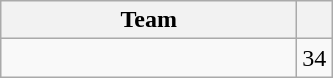<table class="wikitable">
<tr>
<th style="width:190px">Team</th>
<th></th>
</tr>
<tr>
<td></td>
<td style="text-align:center">34</td>
</tr>
</table>
